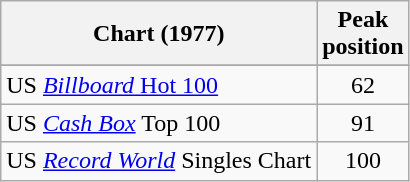<table class="wikitable">
<tr>
<th>Chart (1977)</th>
<th style="text-align:center;">Peak<br>position</th>
</tr>
<tr>
</tr>
<tr>
<td>US <a href='#'><em>Billboard</em> Hot 100</a></td>
<td style="text-align:center;">62</td>
</tr>
<tr>
<td>US <em><a href='#'>Cash Box</a></em> Top 100</td>
<td style="text-align:center;">91</td>
</tr>
<tr>
<td>US <em><a href='#'>Record World</a></em> Singles Chart</td>
<td style="text-align:center;">100</td>
</tr>
</table>
